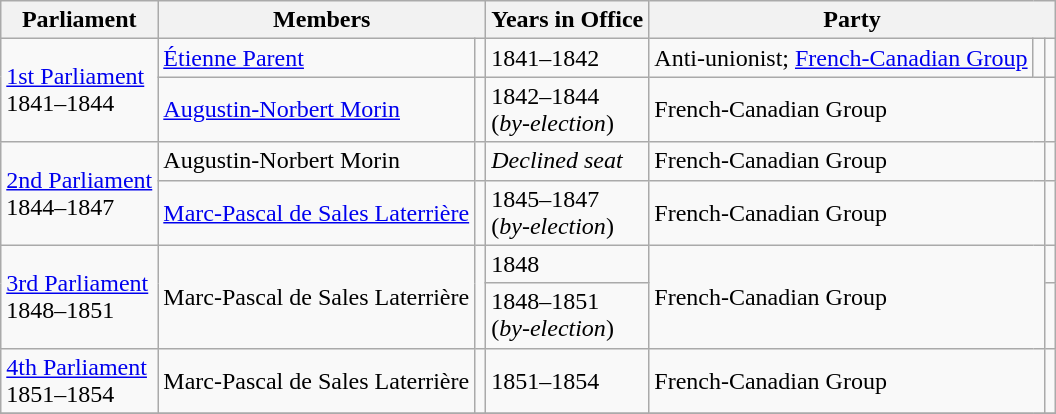<table class="wikitable">
<tr>
<th>Parliament</th>
<th colspan="2">Members</th>
<th>Years in Office</th>
<th colspan = "3">Party</th>
</tr>
<tr>
<td rowspan="2"><a href='#'>1st Parliament</a><br>1841–1844</td>
<td><a href='#'>Étienne Parent</a></td>
<td></td>
<td>1841–1842</td>
<td>Anti-unionist; <a href='#'>French-Canadian Group</a></td>
<td></td>
<td></td>
</tr>
<tr>
<td><a href='#'>Augustin-Norbert Morin</a></td>
<td></td>
<td>1842–1844 <br>(<em>by-election</em>)</td>
<td colspan ="2">French-Canadian Group</td>
<td></td>
</tr>
<tr>
<td rowspan = "2"><a href='#'>2nd Parliament</a> <br> 1844–1847</td>
<td>Augustin-Norbert Morin</td>
<td></td>
<td><em>Declined seat</em></td>
<td colspan ="2">French-Canadian Group</td>
<td></td>
</tr>
<tr>
<td><a href='#'>Marc-Pascal de Sales Laterrière</a></td>
<td></td>
<td>1845–1847 <br>(<em>by-election</em>)</td>
<td colspan ="2">French-Canadian Group</td>
<td></td>
</tr>
<tr>
<td rowspan = "2"><a href='#'>3rd Parliament</a> <br> 1848–1851</td>
<td rowspan = "2">Marc-Pascal de Sales Laterrière</td>
<td rowspan = "2"></td>
<td>1848</td>
<td rowspan = "2" colspan ="2">French-Canadian Group</td>
<td></td>
</tr>
<tr>
<td>1848–1851 <br> (<em>by-election</em>)</td>
<td></td>
</tr>
<tr>
<td><a href='#'> 4th Parliament</a> <br> 1851–1854</td>
<td>Marc-Pascal de Sales Laterrière</td>
<td></td>
<td>1851–1854</td>
<td colspan = "2">French-Canadian Group</td>
<td></td>
</tr>
<tr>
</tr>
</table>
